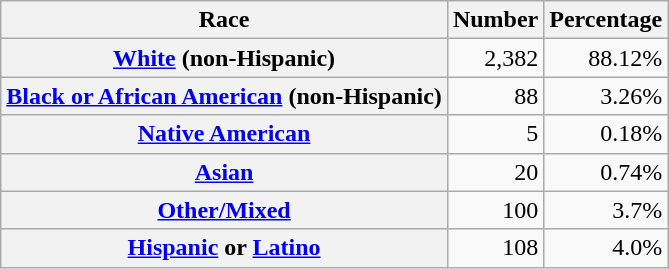<table class="wikitable" style="text-align:right">
<tr>
<th scope="col">Race</th>
<th scope="col">Number</th>
<th scope="col">Percentage</th>
</tr>
<tr>
<th scope="row"><a href='#'>White</a> (non-Hispanic)</th>
<td>2,382</td>
<td>88.12%</td>
</tr>
<tr>
<th scope="row"><a href='#'>Black or African American</a> (non-Hispanic)</th>
<td>88</td>
<td>3.26%</td>
</tr>
<tr>
<th scope="row"><a href='#'>Native American</a></th>
<td>5</td>
<td>0.18%</td>
</tr>
<tr>
<th scope="row"><a href='#'>Asian</a></th>
<td>20</td>
<td>0.74%</td>
</tr>
<tr>
<th scope="row"><a href='#'>Other/Mixed</a></th>
<td>100</td>
<td>3.7%</td>
</tr>
<tr>
<th scope="row"><a href='#'>Hispanic</a> or <a href='#'>Latino</a></th>
<td>108</td>
<td>4.0%</td>
</tr>
</table>
